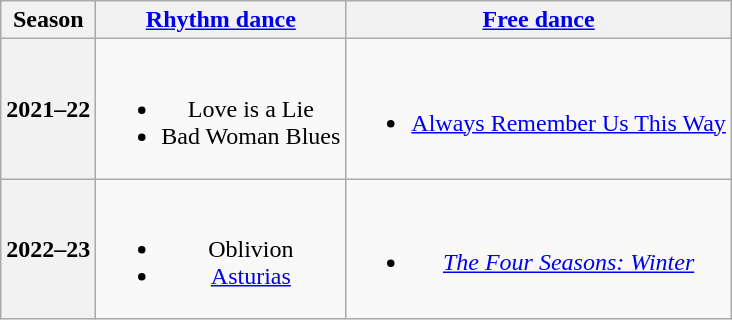<table class=wikitable style=text-align:center>
<tr>
<th>Season</th>
<th><a href='#'>Rhythm dance</a></th>
<th><a href='#'>Free dance</a></th>
</tr>
<tr>
<th>2021–22 <br> </th>
<td><br><ul><li> Love is a Lie</li><li> Bad Woman Blues <br> </li></ul></td>
<td><br><ul><li><a href='#'>Always Remember Us This Way</a> <br> </li></ul></td>
</tr>
<tr>
<th>2022–23 <br> </th>
<td><br><ul><li> Oblivion <br> </li><li> <a href='#'>Asturias</a> <br> </li></ul></td>
<td><br><ul><li><em><a href='#'>The Four Seasons: Winter</a></em> <br> </li></ul></td>
</tr>
</table>
